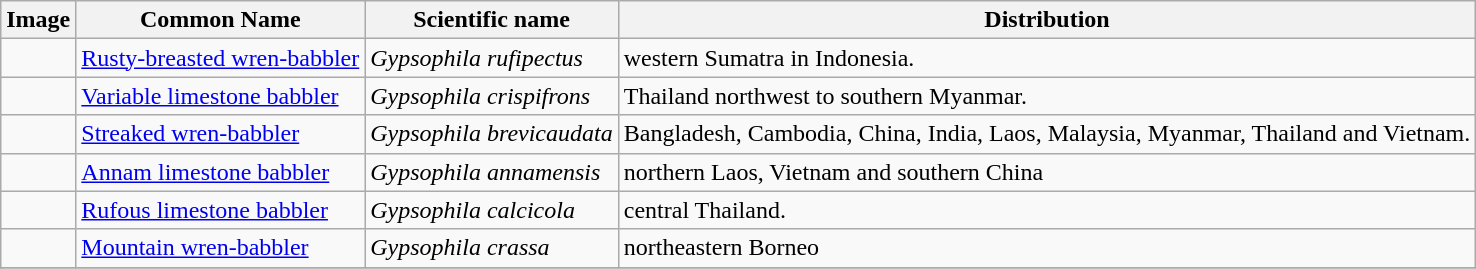<table class="wikitable">
<tr>
<th>Image</th>
<th>Common Name</th>
<th>Scientific name</th>
<th>Distribution</th>
</tr>
<tr>
<td></td>
<td><a href='#'>Rusty-breasted wren-babbler</a></td>
<td><em>Gypsophila rufipectus</em></td>
<td>western Sumatra in Indonesia.</td>
</tr>
<tr>
<td></td>
<td><a href='#'>Variable limestone babbler</a></td>
<td><em>Gypsophila crispifrons</em></td>
<td>Thailand northwest to southern Myanmar.</td>
</tr>
<tr>
<td></td>
<td><a href='#'>Streaked wren-babbler</a></td>
<td><em>Gypsophila brevicaudata</em></td>
<td>Bangladesh, Cambodia, China, India, Laos, Malaysia, Myanmar, Thailand and Vietnam.</td>
</tr>
<tr>
<td></td>
<td><a href='#'>Annam limestone babbler</a></td>
<td><em>Gypsophila annamensis</em></td>
<td>northern Laos, Vietnam and southern China</td>
</tr>
<tr>
<td></td>
<td><a href='#'>Rufous limestone babbler</a></td>
<td><em>Gypsophila calcicola</em></td>
<td>central Thailand.</td>
</tr>
<tr>
<td></td>
<td><a href='#'>Mountain wren-babbler</a></td>
<td><em>Gypsophila crassa</em></td>
<td>northeastern Borneo</td>
</tr>
<tr>
</tr>
</table>
